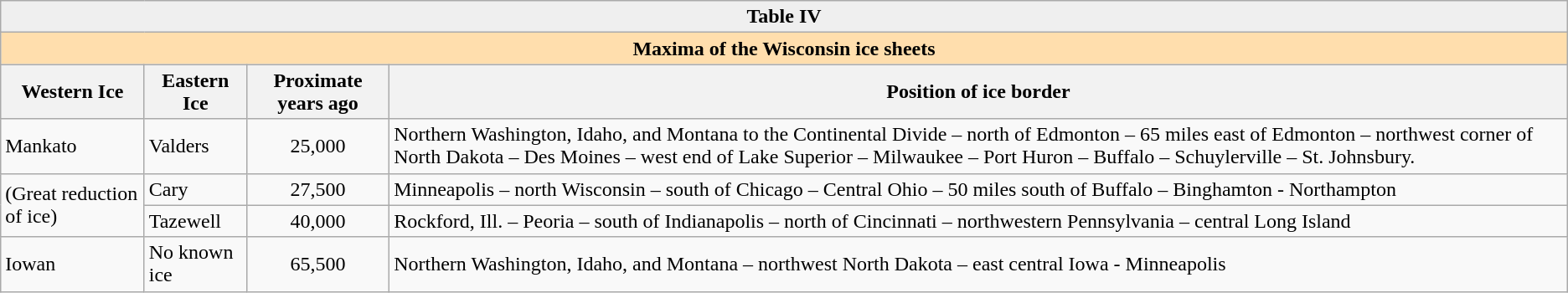<table class="wikitable">
<tr>
<th colspan="4" style=" background: #efefef;">Table IV</th>
</tr>
<tr>
<th colspan="4" style="background: #ffdead;">Maxima of the Wisconsin ice sheets</th>
</tr>
<tr align="center">
<th>Western Ice</th>
<th>Eastern Ice</th>
<th>Proximate years ago</th>
<th>Position of ice border</th>
</tr>
<tr>
<td>Mankato</td>
<td>Valders</td>
<td align="center">25,000</td>
<td>Northern Washington, Idaho, and Montana to the Continental Divide – north of Edmonton – 65 miles east of Edmonton – northwest corner of North Dakota – Des Moines – west end of Lake Superior – Milwaukee – Port Huron – Buffalo – Schuylerville – St. Johnsbury.</td>
</tr>
<tr>
<td rowspan="2">(Great reduction of ice)</td>
<td>Cary</td>
<td align="center">27,500</td>
<td>Minneapolis – north Wisconsin – south of Chicago – Central Ohio – 50 miles south of Buffalo – Binghamton - Northampton</td>
</tr>
<tr>
<td>Tazewell</td>
<td align="center">40,000</td>
<td>Rockford, Ill. – Peoria – south of Indianapolis – north of Cincinnati – northwestern Pennsylvania – central Long Island</td>
</tr>
<tr>
<td>Iowan</td>
<td>No known ice</td>
<td align="center">65,500</td>
<td>Northern Washington, Idaho, and Montana – northwest North Dakota – east central Iowa - Minneapolis</td>
</tr>
</table>
